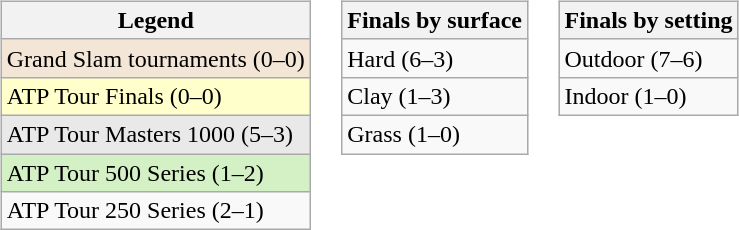<table>
<tr valign="top">
<td><br><table class="wikitable">
<tr>
<th>Legend</th>
</tr>
<tr style="background:#f3e6d7;">
<td>Grand Slam tournaments (0–0)</td>
</tr>
<tr style="background:#ffffcc;">
<td>ATP Tour Finals (0–0)</td>
</tr>
<tr style="background:#e9e9e9;">
<td>ATP Tour Masters 1000 (5–3)</td>
</tr>
<tr style="background:#d4f1c5;">
<td>ATP Tour 500 Series (1–2)</td>
</tr>
<tr>
<td>ATP Tour 250 Series (2–1)</td>
</tr>
</table>
</td>
<td><br><table class="wikitable nowrap">
<tr>
<th>Finals by surface</th>
</tr>
<tr>
<td>Hard (6–3)</td>
</tr>
<tr>
<td>Clay (1–3)</td>
</tr>
<tr>
<td>Grass (1–0)</td>
</tr>
</table>
</td>
<td><br><table class="wikitable">
<tr>
<th>Finals by setting</th>
</tr>
<tr>
<td>Outdoor (7–6)</td>
</tr>
<tr>
<td>Indoor (1–0)</td>
</tr>
</table>
</td>
</tr>
</table>
